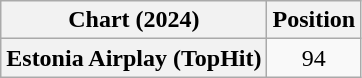<table class="wikitable plainrowheaders" style="text-align:center">
<tr>
<th scope="col">Chart (2024)</th>
<th scope="col">Position</th>
</tr>
<tr>
<th scope="row">Estonia Airplay (TopHit)</th>
<td>94</td>
</tr>
</table>
